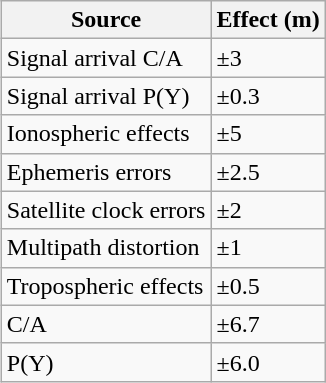<table class="wikitable" style="margin:.5em; float: right">
<tr>
<th>Source</th>
<th>Effect (m)</th>
</tr>
<tr>
<td>Signal arrival C/A</td>
<td>±3</td>
</tr>
<tr>
<td>Signal arrival P(Y)</td>
<td>±0.3</td>
</tr>
<tr>
<td>Ionospheric effects</td>
<td>±5</td>
</tr>
<tr>
<td>Ephemeris errors</td>
<td>±2.5</td>
</tr>
<tr>
<td>Satellite clock errors</td>
<td>±2</td>
</tr>
<tr>
<td>Multipath distortion</td>
<td>±1</td>
</tr>
<tr>
<td>Tropospheric effects</td>
<td>±0.5</td>
</tr>
<tr>
<td> C/A</td>
<td>±6.7</td>
</tr>
<tr>
<td> P(Y)</td>
<td>±6.0</td>
</tr>
</table>
